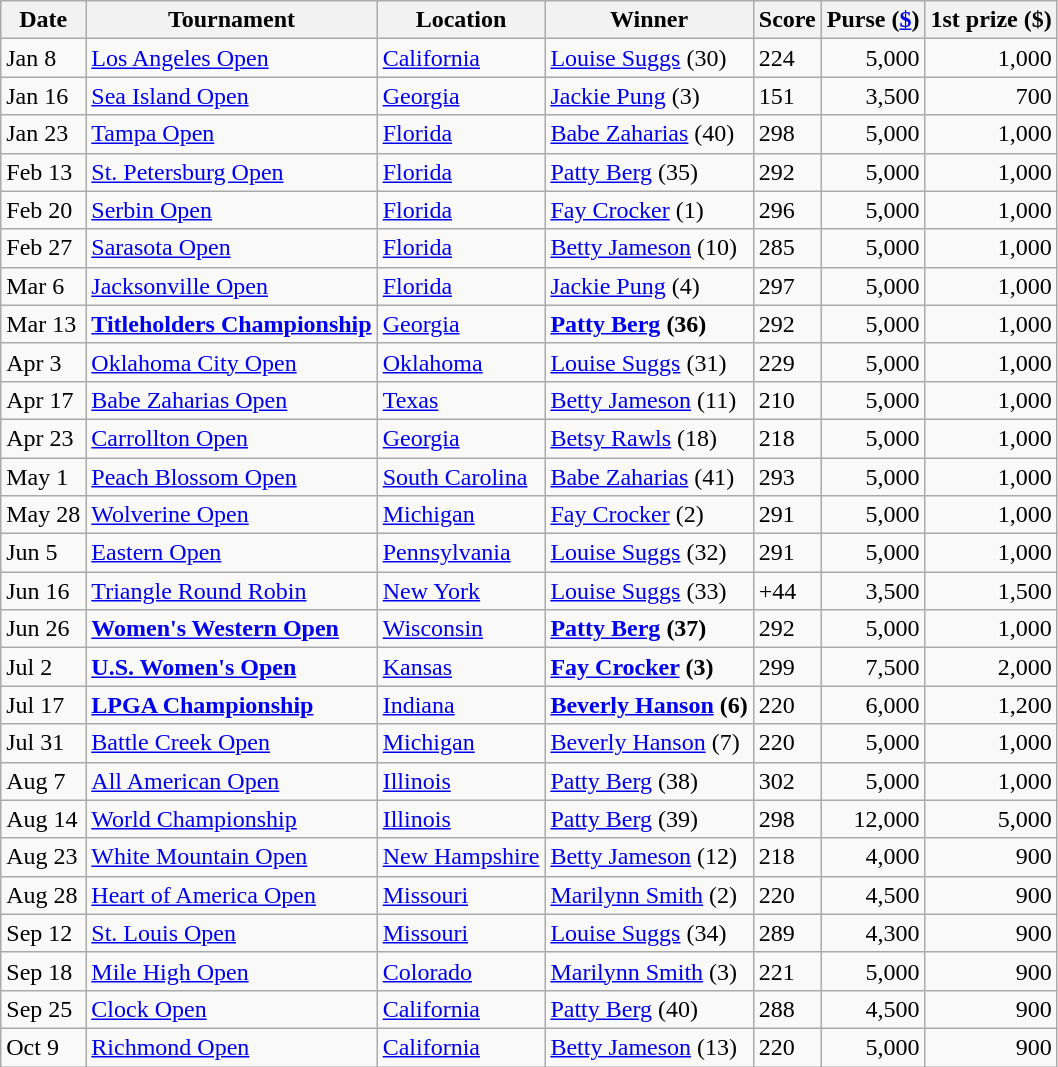<table class="wikitable sortable">
<tr>
<th>Date</th>
<th>Tournament</th>
<th>Location</th>
<th>Winner</th>
<th>Score</th>
<th>Purse (<a href='#'>$</a>)</th>
<th>1st prize ($)</th>
</tr>
<tr>
<td>Jan 8</td>
<td><a href='#'>Los Angeles Open</a></td>
<td><a href='#'>California</a></td>
<td> <a href='#'>Louise Suggs</a> (30)</td>
<td>224</td>
<td align=right>5,000</td>
<td align=right>1,000</td>
</tr>
<tr>
<td>Jan 16</td>
<td><a href='#'>Sea Island Open</a></td>
<td><a href='#'>Georgia</a></td>
<td> <a href='#'>Jackie Pung</a> (3)</td>
<td>151</td>
<td align=right>3,500</td>
<td align=right>700</td>
</tr>
<tr>
<td>Jan 23</td>
<td><a href='#'>Tampa Open</a></td>
<td><a href='#'>Florida</a></td>
<td> <a href='#'>Babe Zaharias</a> (40)</td>
<td>298</td>
<td align=right>5,000</td>
<td align=right>1,000</td>
</tr>
<tr>
<td>Feb 13</td>
<td><a href='#'>St. Petersburg Open</a></td>
<td><a href='#'>Florida</a></td>
<td> <a href='#'>Patty Berg</a> (35)</td>
<td>292</td>
<td align=right>5,000</td>
<td align=right>1,000</td>
</tr>
<tr>
<td>Feb 20</td>
<td><a href='#'>Serbin Open</a></td>
<td><a href='#'>Florida</a></td>
<td> <a href='#'>Fay Crocker</a> (1)</td>
<td>296</td>
<td align=right>5,000</td>
<td align=right>1,000</td>
</tr>
<tr>
<td>Feb 27</td>
<td><a href='#'>Sarasota Open</a></td>
<td><a href='#'>Florida</a></td>
<td> <a href='#'>Betty Jameson</a> (10)</td>
<td>285</td>
<td align=right>5,000</td>
<td align=right>1,000</td>
</tr>
<tr>
<td>Mar 6</td>
<td><a href='#'>Jacksonville Open</a></td>
<td><a href='#'>Florida</a></td>
<td> <a href='#'>Jackie Pung</a> (4)</td>
<td>297</td>
<td align=right>5,000</td>
<td align=right>1,000</td>
</tr>
<tr>
<td>Mar 13</td>
<td><strong><a href='#'>Titleholders Championship</a></strong></td>
<td><a href='#'>Georgia</a></td>
<td> <strong><a href='#'>Patty Berg</a> (36)</strong></td>
<td>292</td>
<td align=right>5,000</td>
<td align=right>1,000</td>
</tr>
<tr>
<td>Apr 3</td>
<td><a href='#'>Oklahoma City Open</a></td>
<td><a href='#'>Oklahoma</a></td>
<td> <a href='#'>Louise Suggs</a> (31)</td>
<td>229</td>
<td align=right>5,000</td>
<td align=right>1,000</td>
</tr>
<tr>
<td>Apr 17</td>
<td><a href='#'>Babe Zaharias Open</a></td>
<td><a href='#'>Texas</a></td>
<td> <a href='#'>Betty Jameson</a> (11)</td>
<td>210</td>
<td align=right>5,000</td>
<td align=right>1,000</td>
</tr>
<tr>
<td>Apr 23</td>
<td><a href='#'>Carrollton Open</a></td>
<td><a href='#'>Georgia</a></td>
<td> <a href='#'>Betsy Rawls</a> (18)</td>
<td>218</td>
<td align=right>5,000</td>
<td align=right>1,000</td>
</tr>
<tr>
<td>May 1</td>
<td><a href='#'>Peach Blossom Open</a></td>
<td><a href='#'>South Carolina</a></td>
<td> <a href='#'>Babe Zaharias</a> (41)</td>
<td>293</td>
<td align=right>5,000</td>
<td align=right>1,000</td>
</tr>
<tr>
<td>May 28</td>
<td><a href='#'>Wolverine Open</a></td>
<td><a href='#'>Michigan</a></td>
<td> <a href='#'>Fay Crocker</a> (2)</td>
<td>291</td>
<td align=right>5,000</td>
<td align=right>1,000</td>
</tr>
<tr>
<td>Jun 5</td>
<td><a href='#'>Eastern Open</a></td>
<td><a href='#'>Pennsylvania</a></td>
<td> <a href='#'>Louise Suggs</a> (32)</td>
<td>291</td>
<td align=right>5,000</td>
<td align=right>1,000</td>
</tr>
<tr>
<td>Jun 16</td>
<td><a href='#'>Triangle Round Robin</a></td>
<td><a href='#'>New York</a></td>
<td> <a href='#'>Louise Suggs</a> (33)</td>
<td>+44</td>
<td align=right>3,500</td>
<td align=right>1,500</td>
</tr>
<tr>
<td>Jun 26</td>
<td><strong><a href='#'>Women's Western Open</a></strong></td>
<td><a href='#'>Wisconsin</a></td>
<td> <strong><a href='#'>Patty Berg</a> (37)</strong></td>
<td>292</td>
<td align=right>5,000</td>
<td align=right>1,000</td>
</tr>
<tr>
<td>Jul 2</td>
<td><strong><a href='#'>U.S. Women's Open</a></strong></td>
<td><a href='#'>Kansas</a></td>
<td> <strong><a href='#'>Fay Crocker</a> (3)</strong></td>
<td>299</td>
<td align=right>7,500</td>
<td align=right>2,000</td>
</tr>
<tr>
<td>Jul 17</td>
<td><strong><a href='#'>LPGA Championship</a></strong></td>
<td><a href='#'>Indiana</a></td>
<td> <strong><a href='#'>Beverly Hanson</a> (6)</strong></td>
<td>220</td>
<td align=right>6,000</td>
<td align=right>1,200</td>
</tr>
<tr>
<td>Jul 31</td>
<td><a href='#'>Battle Creek Open</a></td>
<td><a href='#'>Michigan</a></td>
<td> <a href='#'>Beverly Hanson</a> (7)</td>
<td>220</td>
<td align=right>5,000</td>
<td align=right>1,000</td>
</tr>
<tr>
<td>Aug 7</td>
<td><a href='#'>All American Open</a></td>
<td><a href='#'>Illinois</a></td>
<td> <a href='#'>Patty Berg</a> (38)</td>
<td>302</td>
<td align=right>5,000</td>
<td align=right>1,000</td>
</tr>
<tr>
<td>Aug 14</td>
<td><a href='#'>World Championship</a></td>
<td><a href='#'>Illinois</a></td>
<td> <a href='#'>Patty Berg</a> (39)</td>
<td>298</td>
<td align=right>12,000</td>
<td align=right>5,000</td>
</tr>
<tr>
<td>Aug 23</td>
<td><a href='#'>White Mountain Open</a></td>
<td><a href='#'>New Hampshire</a></td>
<td> <a href='#'>Betty Jameson</a> (12)</td>
<td>218</td>
<td align=right>4,000</td>
<td align=right>900</td>
</tr>
<tr>
<td>Aug 28</td>
<td><a href='#'>Heart of America Open</a></td>
<td><a href='#'>Missouri</a></td>
<td> <a href='#'>Marilynn Smith</a> (2)</td>
<td>220</td>
<td align=right>4,500</td>
<td align=right>900</td>
</tr>
<tr>
<td>Sep 12</td>
<td><a href='#'>St. Louis Open</a></td>
<td><a href='#'>Missouri</a></td>
<td> <a href='#'>Louise Suggs</a> (34)</td>
<td>289</td>
<td align=right>4,300</td>
<td align=right>900</td>
</tr>
<tr>
<td>Sep 18</td>
<td><a href='#'>Mile High Open</a></td>
<td><a href='#'>Colorado</a></td>
<td> <a href='#'>Marilynn Smith</a> (3)</td>
<td>221</td>
<td align=right>5,000</td>
<td align=right>900</td>
</tr>
<tr>
<td>Sep 25</td>
<td><a href='#'>Clock Open</a></td>
<td><a href='#'>California</a></td>
<td> <a href='#'>Patty Berg</a> (40)</td>
<td>288</td>
<td align=right>4,500</td>
<td align=right>900</td>
</tr>
<tr>
<td>Oct 9</td>
<td><a href='#'>Richmond Open</a></td>
<td><a href='#'>California</a></td>
<td> <a href='#'>Betty Jameson</a> (13)</td>
<td>220</td>
<td align=right>5,000</td>
<td align=right>900</td>
</tr>
</table>
